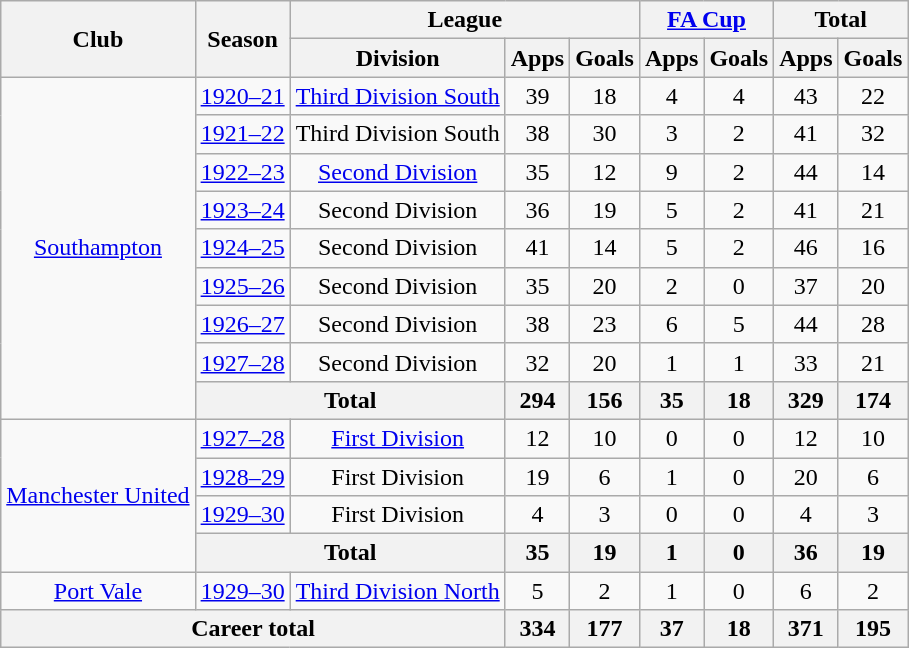<table class="wikitable" style="text-align:center">
<tr>
<th rowspan="2">Club</th>
<th rowspan="2">Season</th>
<th colspan="3">League</th>
<th colspan="2"><a href='#'>FA Cup</a></th>
<th colspan="2">Total</th>
</tr>
<tr>
<th>Division</th>
<th>Apps</th>
<th>Goals</th>
<th>Apps</th>
<th>Goals</th>
<th>Apps</th>
<th>Goals</th>
</tr>
<tr>
<td rowspan="9"><a href='#'>Southampton</a></td>
<td><a href='#'>1920–21</a></td>
<td><a href='#'>Third Division South</a></td>
<td>39</td>
<td>18</td>
<td>4</td>
<td>4</td>
<td>43</td>
<td>22</td>
</tr>
<tr>
<td><a href='#'>1921–22</a></td>
<td>Third Division South</td>
<td>38</td>
<td>30</td>
<td>3</td>
<td>2</td>
<td>41</td>
<td>32</td>
</tr>
<tr>
<td><a href='#'>1922–23</a></td>
<td><a href='#'>Second Division</a></td>
<td>35</td>
<td>12</td>
<td>9</td>
<td>2</td>
<td>44</td>
<td>14</td>
</tr>
<tr>
<td><a href='#'>1923–24</a></td>
<td>Second Division</td>
<td>36</td>
<td>19</td>
<td>5</td>
<td>2</td>
<td>41</td>
<td>21</td>
</tr>
<tr>
<td><a href='#'>1924–25</a></td>
<td>Second Division</td>
<td>41</td>
<td>14</td>
<td>5</td>
<td>2</td>
<td>46</td>
<td>16</td>
</tr>
<tr>
<td><a href='#'>1925–26</a></td>
<td>Second Division</td>
<td>35</td>
<td>20</td>
<td>2</td>
<td>0</td>
<td>37</td>
<td>20</td>
</tr>
<tr>
<td><a href='#'>1926–27</a></td>
<td>Second Division</td>
<td>38</td>
<td>23</td>
<td>6</td>
<td>5</td>
<td>44</td>
<td>28</td>
</tr>
<tr>
<td><a href='#'>1927–28</a></td>
<td>Second Division</td>
<td>32</td>
<td>20</td>
<td>1</td>
<td>1</td>
<td>33</td>
<td>21</td>
</tr>
<tr>
<th colspan="2">Total</th>
<th>294</th>
<th>156</th>
<th>35</th>
<th>18</th>
<th>329</th>
<th>174</th>
</tr>
<tr>
<td rowspan="4"><a href='#'>Manchester United</a></td>
<td><a href='#'>1927–28</a></td>
<td><a href='#'>First Division</a></td>
<td>12</td>
<td>10</td>
<td>0</td>
<td>0</td>
<td>12</td>
<td>10</td>
</tr>
<tr>
<td><a href='#'>1928–29</a></td>
<td>First Division</td>
<td>19</td>
<td>6</td>
<td>1</td>
<td>0</td>
<td>20</td>
<td>6</td>
</tr>
<tr>
<td><a href='#'>1929–30</a></td>
<td>First Division</td>
<td>4</td>
<td>3</td>
<td>0</td>
<td>0</td>
<td>4</td>
<td>3</td>
</tr>
<tr>
<th colspan="2">Total</th>
<th>35</th>
<th>19</th>
<th>1</th>
<th>0</th>
<th>36</th>
<th>19</th>
</tr>
<tr>
<td><a href='#'>Port Vale</a></td>
<td><a href='#'>1929–30</a></td>
<td><a href='#'>Third Division North</a></td>
<td>5</td>
<td>2</td>
<td>1</td>
<td>0</td>
<td>6</td>
<td>2</td>
</tr>
<tr>
<th colspan="3">Career total</th>
<th>334</th>
<th>177</th>
<th>37</th>
<th>18</th>
<th>371</th>
<th>195</th>
</tr>
</table>
